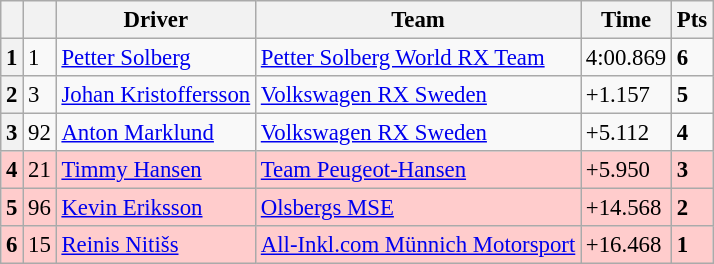<table class=wikitable style="font-size:95%">
<tr>
<th></th>
<th></th>
<th>Driver</th>
<th>Team</th>
<th>Time</th>
<th>Pts</th>
</tr>
<tr>
<th>1</th>
<td>1</td>
<td> <a href='#'>Petter Solberg</a></td>
<td><a href='#'>Petter Solberg World RX Team</a></td>
<td>4:00.869</td>
<td><strong>6</strong></td>
</tr>
<tr>
<th>2</th>
<td>3</td>
<td> <a href='#'>Johan Kristoffersson</a></td>
<td><a href='#'>Volkswagen RX Sweden</a></td>
<td>+1.157</td>
<td><strong>5</strong></td>
</tr>
<tr>
<th>3</th>
<td>92</td>
<td> <a href='#'>Anton Marklund</a></td>
<td><a href='#'>Volkswagen RX Sweden</a></td>
<td>+5.112</td>
<td><strong>4</strong></td>
</tr>
<tr>
<th style="background:#ffcccc;">4</th>
<td style="background:#ffcccc;">21</td>
<td style="background:#ffcccc;"> <a href='#'>Timmy Hansen</a></td>
<td style="background:#ffcccc;"><a href='#'>Team Peugeot-Hansen</a></td>
<td style="background:#ffcccc;">+5.950</td>
<td style="background:#ffcccc;"><strong>3</strong></td>
</tr>
<tr>
<th style="background:#ffcccc;">5</th>
<td style="background:#ffcccc;">96</td>
<td style="background:#ffcccc;"> <a href='#'>Kevin Eriksson</a></td>
<td style="background:#ffcccc;"><a href='#'>Olsbergs MSE</a></td>
<td style="background:#ffcccc;">+14.568</td>
<td style="background:#ffcccc;"><strong>2</strong></td>
</tr>
<tr>
<th style="background:#ffcccc;">6</th>
<td style="background:#ffcccc;">15</td>
<td style="background:#ffcccc;"> <a href='#'>Reinis Nitišs</a></td>
<td style="background:#ffcccc;"><a href='#'>All-Inkl.com Münnich Motorsport</a></td>
<td style="background:#ffcccc;">+16.468</td>
<td style="background:#ffcccc;"><strong>1</strong></td>
</tr>
</table>
